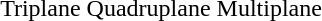<table style="margin:auto; text-align:center;">
<tr>
<td><br>Triplane</td>
<td><br>Quadruplane</td>
<td><br>Multiplane</td>
</tr>
</table>
